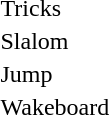<table>
<tr>
<td>Tricks<br></td>
<td></td>
<td></td>
<td></td>
</tr>
<tr>
<td>Slalom<br></td>
<td></td>
<td></td>
<td></td>
</tr>
<tr>
<td>Jump<br></td>
<td></td>
<td></td>
<td></td>
</tr>
<tr>
<td>Wakeboard<br></td>
<td></td>
<td></td>
<td></td>
</tr>
</table>
